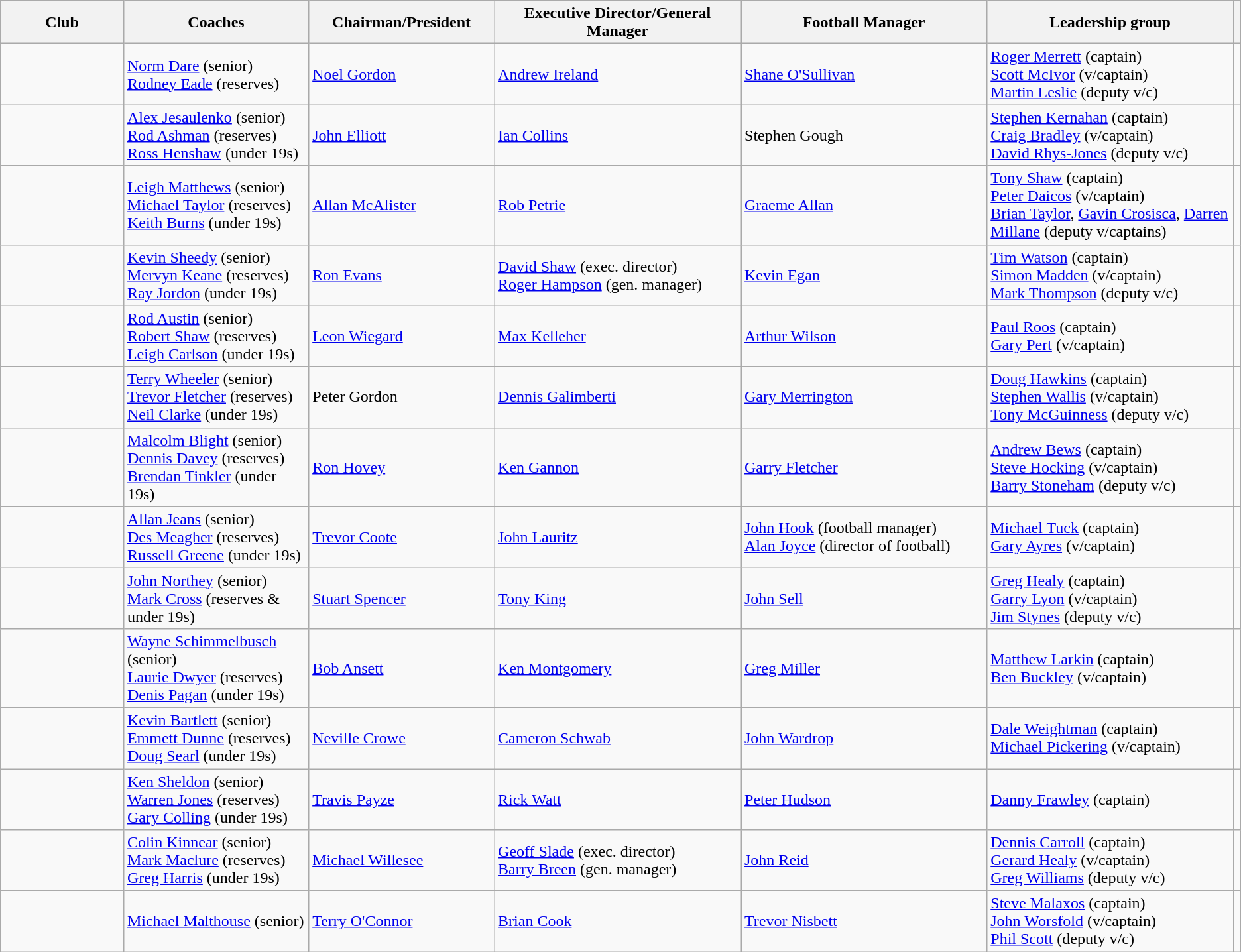<table class="wikitable" style="font-size:100%;">
<tr>
<th width=10%>Club</th>
<th width=15%>Coaches</th>
<th width=15%>Chairman/President</th>
<th width=20%>Executive Director/General Manager</th>
<th width=20%>Football Manager</th>
<th width=20%>Leadership group</th>
<th></th>
</tr>
<tr>
<td></td>
<td><a href='#'>Norm Dare</a> (senior)<br> <a href='#'>Rodney Eade</a> (reserves)</td>
<td><a href='#'>Noel Gordon</a></td>
<td><a href='#'>Andrew Ireland</a></td>
<td><a href='#'>Shane O'Sullivan</a></td>
<td><a href='#'>Roger Merrett</a> (captain)<br> <a href='#'>Scott McIvor</a> (v/captain)<br> <a href='#'>Martin Leslie</a> (deputy v/c)</td>
<td></td>
</tr>
<tr>
<td></td>
<td><a href='#'>Alex Jesaulenko</a> (senior)<br> <a href='#'>Rod Ashman</a> (reserves)<br> <a href='#'>Ross Henshaw</a> (under 19s)</td>
<td><a href='#'>John Elliott</a></td>
<td><a href='#'>Ian Collins</a></td>
<td>Stephen Gough</td>
<td><a href='#'>Stephen Kernahan</a> (captain)<br> <a href='#'>Craig Bradley</a> (v/captain)<br> <a href='#'>David Rhys-Jones</a> (deputy v/c)</td>
<td></td>
</tr>
<tr>
<td></td>
<td><a href='#'>Leigh Matthews</a> (senior)<br> <a href='#'>Michael Taylor</a> (reserves)<br> <a href='#'>Keith Burns</a> (under 19s)</td>
<td><a href='#'>Allan McAlister</a></td>
<td><a href='#'>Rob Petrie</a></td>
<td><a href='#'>Graeme Allan</a></td>
<td><a href='#'>Tony Shaw</a> (captain)<br> <a href='#'>Peter Daicos</a> (v/captain)<br> <a href='#'>Brian Taylor</a>, <a href='#'>Gavin Crosisca</a>, <a href='#'>Darren Millane</a> (deputy v/captains)</td>
<td></td>
</tr>
<tr>
<td></td>
<td><a href='#'>Kevin Sheedy</a> (senior)<br> <a href='#'>Mervyn Keane</a> (reserves)<br> <a href='#'>Ray Jordon</a> (under 19s)</td>
<td><a href='#'>Ron Evans</a></td>
<td><a href='#'>David Shaw</a> (exec. director)<br> <a href='#'>Roger Hampson</a> (gen. manager)</td>
<td><a href='#'>Kevin Egan</a></td>
<td><a href='#'>Tim Watson</a> (captain)<br> <a href='#'>Simon Madden</a> (v/captain)<br> <a href='#'>Mark Thompson</a> (deputy v/c)</td>
<td></td>
</tr>
<tr>
<td></td>
<td><a href='#'>Rod Austin</a> (senior)<br> <a href='#'>Robert Shaw</a> (reserves)<br> <a href='#'>Leigh Carlson</a> (under 19s)</td>
<td><a href='#'>Leon Wiegard</a></td>
<td><a href='#'>Max Kelleher</a></td>
<td><a href='#'>Arthur Wilson</a></td>
<td><a href='#'>Paul Roos</a> (captain)<br> <a href='#'>Gary Pert</a> (v/captain)</td>
<td></td>
</tr>
<tr>
<td></td>
<td><a href='#'>Terry Wheeler</a> (senior)<br> <a href='#'>Trevor Fletcher</a> (reserves)<br> <a href='#'>Neil Clarke</a> (under 19s)</td>
<td>Peter Gordon</td>
<td><a href='#'>Dennis Galimberti</a></td>
<td><a href='#'>Gary Merrington</a></td>
<td><a href='#'>Doug Hawkins</a> (captain)<br> <a href='#'>Stephen Wallis</a> (v/captain)<br> <a href='#'>Tony McGuinness</a> (deputy v/c)</td>
<td></td>
</tr>
<tr>
<td></td>
<td><a href='#'>Malcolm Blight</a> (senior)<br> <a href='#'>Dennis Davey</a> (reserves)<br> <a href='#'>Brendan Tinkler</a> (under 19s)</td>
<td><a href='#'>Ron Hovey</a></td>
<td><a href='#'>Ken Gannon</a></td>
<td><a href='#'>Garry Fletcher</a></td>
<td><a href='#'>Andrew Bews</a> (captain)<br> <a href='#'>Steve Hocking</a> (v/captain)<br> <a href='#'>Barry Stoneham</a> (deputy v/c)</td>
<td></td>
</tr>
<tr>
<td></td>
<td><a href='#'>Allan Jeans</a> (senior)<br> <a href='#'>Des Meagher</a> (reserves)<br> <a href='#'>Russell Greene</a> (under 19s)</td>
<td><a href='#'>Trevor Coote</a></td>
<td><a href='#'>John Lauritz</a></td>
<td><a href='#'>John Hook</a> (football manager)<br> <a href='#'>Alan Joyce</a> (director of football)</td>
<td><a href='#'>Michael Tuck</a> (captain)<br> <a href='#'>Gary Ayres</a> (v/captain)</td>
<td></td>
</tr>
<tr>
<td></td>
<td><a href='#'>John Northey</a> (senior)<br> <a href='#'>Mark Cross</a> (reserves & under 19s)</td>
<td><a href='#'>Stuart Spencer</a></td>
<td><a href='#'>Tony King</a></td>
<td><a href='#'>John Sell</a></td>
<td><a href='#'>Greg Healy</a> (captain)<br> <a href='#'>Garry Lyon</a> (v/captain)<br> <a href='#'>Jim Stynes</a> (deputy v/c)</td>
<td></td>
</tr>
<tr>
<td></td>
<td><a href='#'>Wayne Schimmelbusch</a> (senior)<br> <a href='#'>Laurie Dwyer</a> (reserves)<br> <a href='#'>Denis Pagan</a> (under 19s)</td>
<td><a href='#'>Bob Ansett</a></td>
<td><a href='#'>Ken Montgomery</a></td>
<td><a href='#'>Greg Miller</a></td>
<td><a href='#'>Matthew Larkin</a> (captain)<br> <a href='#'>Ben Buckley</a> (v/captain)</td>
<td></td>
</tr>
<tr>
<td></td>
<td><a href='#'>Kevin Bartlett</a> (senior)<br> <a href='#'>Emmett Dunne</a> (reserves)<br><a href='#'>Doug Searl</a> (under 19s)</td>
<td><a href='#'>Neville Crowe</a></td>
<td><a href='#'>Cameron Schwab</a></td>
<td><a href='#'>John Wardrop</a></td>
<td><a href='#'>Dale Weightman</a> (captain)<br><a href='#'>Michael Pickering</a> (v/captain)</td>
<td></td>
</tr>
<tr>
<td></td>
<td><a href='#'>Ken Sheldon</a> (senior)<br> <a href='#'>Warren Jones</a> (reserves)<br> <a href='#'>Gary Colling</a> (under 19s)</td>
<td><a href='#'>Travis Payze</a></td>
<td><a href='#'>Rick Watt</a></td>
<td><a href='#'>Peter Hudson</a></td>
<td><a href='#'>Danny Frawley</a> (captain)</td>
<td></td>
</tr>
<tr>
<td></td>
<td><a href='#'>Colin Kinnear</a> (senior)<br> <a href='#'>Mark Maclure</a> (reserves)<br> <a href='#'>Greg Harris</a> (under 19s)</td>
<td><a href='#'>Michael Willesee</a></td>
<td><a href='#'>Geoff Slade</a> (exec. director)<br> <a href='#'>Barry Breen</a> (gen. manager)</td>
<td><a href='#'>John Reid</a></td>
<td><a href='#'>Dennis Carroll</a> (captain)<br> <a href='#'>Gerard Healy</a> (v/captain)<br> <a href='#'>Greg Williams</a> (deputy v/c)</td>
<td></td>
</tr>
<tr>
<td></td>
<td><a href='#'>Michael Malthouse</a> (senior)</td>
<td><a href='#'>Terry O'Connor</a></td>
<td><a href='#'>Brian Cook</a></td>
<td><a href='#'>Trevor Nisbett</a></td>
<td><a href='#'>Steve Malaxos</a> (captain)<br><a href='#'>John Worsfold</a> (v/captain)<br><a href='#'>Phil Scott</a> (deputy v/c)</td>
<td></td>
</tr>
</table>
